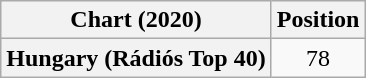<table class="wikitable plainrowheaders" style="text-align:center">
<tr>
<th scope="col">Chart (2020)</th>
<th scope="col">Position</th>
</tr>
<tr>
<th scope="row">Hungary (Rádiós Top 40)</th>
<td>78</td>
</tr>
</table>
